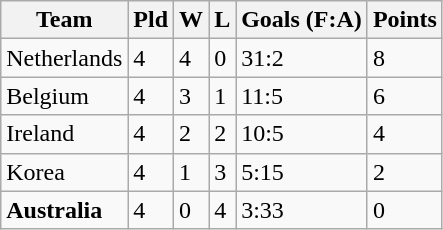<table class="wikitable">
<tr>
<th>Team</th>
<th>Pld</th>
<th>W</th>
<th>L</th>
<th>Goals (F:A)</th>
<th>Points</th>
</tr>
<tr>
<td> Netherlands </td>
<td>4</td>
<td>4</td>
<td>0</td>
<td>31:2</td>
<td>8</td>
</tr>
<tr>
<td> Belgium </td>
<td>4</td>
<td>3</td>
<td>1</td>
<td>11:5</td>
<td>6</td>
</tr>
<tr>
<td> Ireland </td>
<td>4</td>
<td>2</td>
<td>2</td>
<td>10:5</td>
<td>4</td>
</tr>
<tr>
<td> Korea</td>
<td>4</td>
<td>1</td>
<td>3</td>
<td>5:15</td>
<td>2</td>
</tr>
<tr>
<td> <strong>Australia</strong></td>
<td>4</td>
<td>0</td>
<td>4</td>
<td>3:33</td>
<td>0</td>
</tr>
</table>
